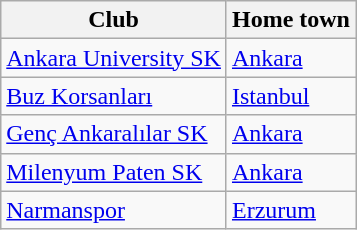<table class="wikitable">
<tr>
<th>Club</th>
<th>Home town</th>
</tr>
<tr>
<td><a href='#'>Ankara University SK</a></td>
<td><a href='#'>Ankara</a></td>
</tr>
<tr>
<td><a href='#'>Buz Korsanları</a></td>
<td><a href='#'>Istanbul</a></td>
</tr>
<tr>
<td><a href='#'>Genç Ankaralılar SK</a></td>
<td><a href='#'>Ankara</a></td>
</tr>
<tr>
<td><a href='#'>Milenyum Paten SK</a></td>
<td><a href='#'>Ankara</a></td>
</tr>
<tr>
<td><a href='#'>Narmanspor</a></td>
<td><a href='#'>Erzurum</a></td>
</tr>
</table>
